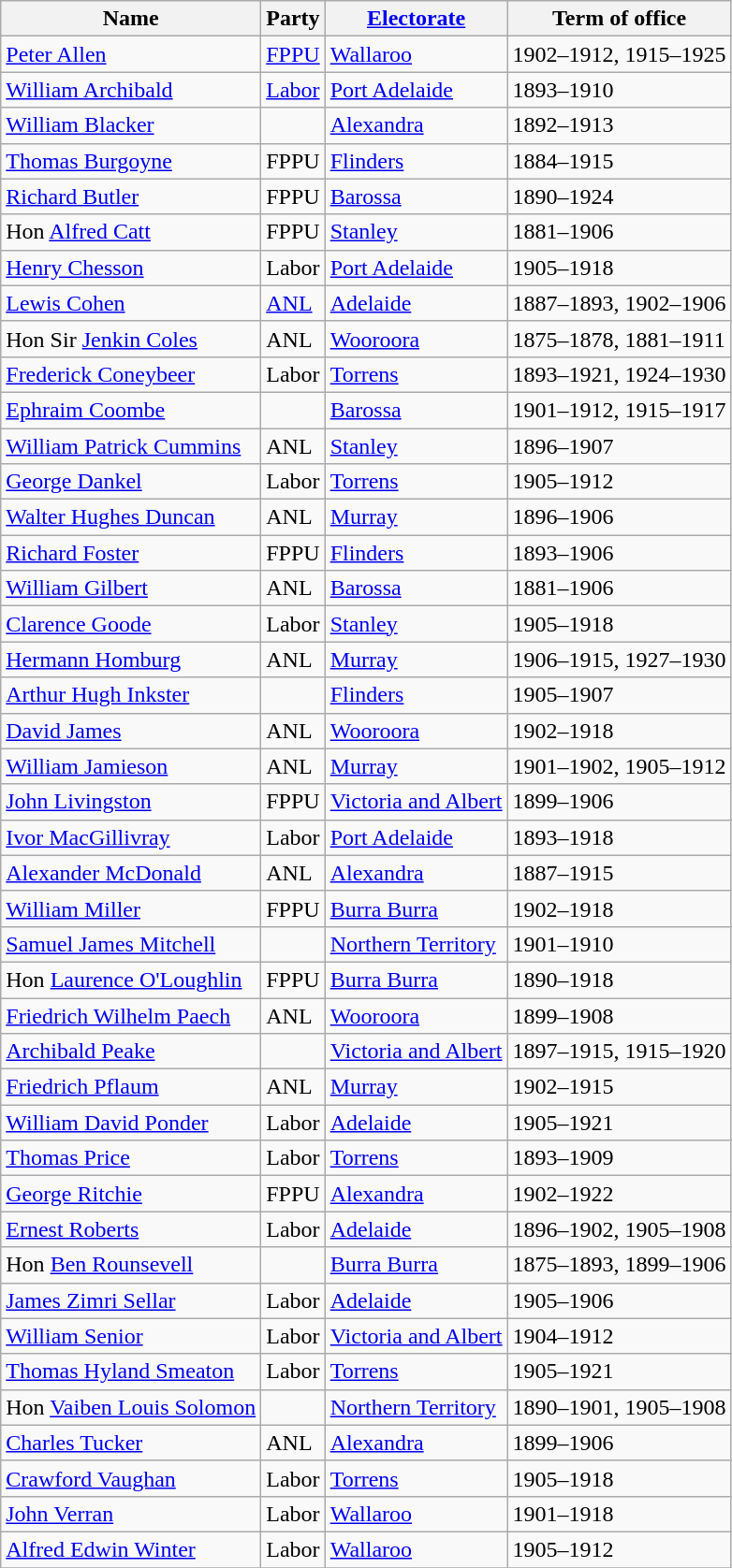<table class="wikitable sortable">
<tr>
<th>Name</th>
<th>Party</th>
<th><a href='#'>Electorate</a></th>
<th>Term of office</th>
</tr>
<tr>
<td><a href='#'>Peter Allen</a></td>
<td><a href='#'>FPPU</a></td>
<td><a href='#'>Wallaroo</a></td>
<td>1902–1912, 1915–1925</td>
</tr>
<tr>
<td><a href='#'>William Archibald</a></td>
<td><a href='#'>Labor</a></td>
<td><a href='#'>Port Adelaide</a></td>
<td>1893–1910</td>
</tr>
<tr>
<td><a href='#'>William Blacker</a></td>
<td></td>
<td><a href='#'>Alexandra</a></td>
<td>1892–1913</td>
</tr>
<tr>
<td><a href='#'>Thomas Burgoyne</a></td>
<td>FPPU</td>
<td><a href='#'>Flinders</a></td>
<td>1884–1915</td>
</tr>
<tr>
<td><a href='#'>Richard Butler</a></td>
<td>FPPU</td>
<td><a href='#'>Barossa</a></td>
<td>1890–1924</td>
</tr>
<tr>
<td>Hon <a href='#'>Alfred Catt</a></td>
<td>FPPU</td>
<td><a href='#'>Stanley</a></td>
<td>1881–1906</td>
</tr>
<tr>
<td><a href='#'>Henry Chesson</a></td>
<td>Labor</td>
<td><a href='#'>Port Adelaide</a></td>
<td>1905–1918</td>
</tr>
<tr>
<td><a href='#'>Lewis Cohen</a></td>
<td><a href='#'>ANL</a></td>
<td><a href='#'>Adelaide</a></td>
<td>1887–1893, 1902–1906</td>
</tr>
<tr>
<td>Hon Sir <a href='#'>Jenkin Coles</a></td>
<td>ANL</td>
<td><a href='#'>Wooroora</a></td>
<td>1875–1878, 1881–1911</td>
</tr>
<tr>
<td><a href='#'>Frederick Coneybeer</a></td>
<td>Labor</td>
<td><a href='#'>Torrens</a></td>
<td>1893–1921, 1924–1930</td>
</tr>
<tr>
<td><a href='#'>Ephraim Coombe</a></td>
<td></td>
<td><a href='#'>Barossa</a></td>
<td>1901–1912, 1915–1917</td>
</tr>
<tr>
<td><a href='#'>William Patrick Cummins</a></td>
<td>ANL</td>
<td><a href='#'>Stanley</a></td>
<td>1896–1907</td>
</tr>
<tr>
<td><a href='#'>George Dankel</a></td>
<td>Labor</td>
<td><a href='#'>Torrens</a></td>
<td>1905–1912</td>
</tr>
<tr>
<td><a href='#'>Walter Hughes Duncan</a> </td>
<td>ANL</td>
<td><a href='#'>Murray</a></td>
<td>1896–1906</td>
</tr>
<tr>
<td><a href='#'>Richard Foster</a></td>
<td>FPPU</td>
<td><a href='#'>Flinders</a></td>
<td>1893–1906</td>
</tr>
<tr>
<td><a href='#'>William Gilbert</a></td>
<td>ANL</td>
<td><a href='#'>Barossa</a></td>
<td>1881–1906</td>
</tr>
<tr>
<td><a href='#'>Clarence Goode</a></td>
<td>Labor</td>
<td><a href='#'>Stanley</a></td>
<td>1905–1918</td>
</tr>
<tr>
<td><a href='#'>Hermann Homburg</a> </td>
<td>ANL</td>
<td><a href='#'>Murray</a></td>
<td>1906–1915, 1927–1930</td>
</tr>
<tr>
<td><a href='#'>Arthur Hugh Inkster</a></td>
<td></td>
<td><a href='#'>Flinders</a></td>
<td>1905–1907</td>
</tr>
<tr>
<td><a href='#'>David James</a></td>
<td>ANL</td>
<td><a href='#'>Wooroora</a></td>
<td>1902–1918</td>
</tr>
<tr>
<td><a href='#'>William Jamieson</a></td>
<td>ANL</td>
<td><a href='#'>Murray</a></td>
<td>1901–1902, 1905–1912</td>
</tr>
<tr>
<td><a href='#'>John Livingston</a></td>
<td>FPPU</td>
<td><a href='#'>Victoria and Albert</a></td>
<td>1899–1906</td>
</tr>
<tr>
<td><a href='#'>Ivor MacGillivray</a></td>
<td>Labor</td>
<td><a href='#'>Port Adelaide</a></td>
<td>1893–1918</td>
</tr>
<tr>
<td><a href='#'>Alexander McDonald</a></td>
<td>ANL</td>
<td><a href='#'>Alexandra</a></td>
<td>1887–1915</td>
</tr>
<tr>
<td><a href='#'>William Miller</a></td>
<td>FPPU</td>
<td><a href='#'>Burra Burra</a></td>
<td>1902–1918</td>
</tr>
<tr>
<td><a href='#'>Samuel James Mitchell</a></td>
<td></td>
<td><a href='#'>Northern Territory</a></td>
<td>1901–1910</td>
</tr>
<tr>
<td>Hon <a href='#'>Laurence O'Loughlin</a></td>
<td>FPPU</td>
<td><a href='#'>Burra Burra</a></td>
<td>1890–1918</td>
</tr>
<tr>
<td><a href='#'>Friedrich Wilhelm Paech</a></td>
<td>ANL</td>
<td><a href='#'>Wooroora</a></td>
<td>1899–1908</td>
</tr>
<tr>
<td><a href='#'>Archibald Peake</a></td>
<td></td>
<td><a href='#'>Victoria and Albert</a></td>
<td>1897–1915, 1915–1920</td>
</tr>
<tr>
<td><a href='#'>Friedrich Pflaum</a></td>
<td>ANL</td>
<td><a href='#'>Murray</a></td>
<td>1902–1915</td>
</tr>
<tr>
<td><a href='#'>William David Ponder</a></td>
<td>Labor</td>
<td><a href='#'>Adelaide</a></td>
<td>1905–1921</td>
</tr>
<tr>
<td><a href='#'>Thomas Price</a></td>
<td>Labor</td>
<td><a href='#'>Torrens</a></td>
<td>1893–1909</td>
</tr>
<tr>
<td><a href='#'>George Ritchie</a></td>
<td>FPPU</td>
<td><a href='#'>Alexandra</a></td>
<td>1902–1922</td>
</tr>
<tr>
<td><a href='#'>Ernest Roberts</a></td>
<td>Labor</td>
<td><a href='#'>Adelaide</a></td>
<td>1896–1902, 1905–1908</td>
</tr>
<tr>
<td>Hon <a href='#'>Ben Rounsevell</a></td>
<td></td>
<td><a href='#'>Burra Burra</a></td>
<td>1875–1893, 1899–1906</td>
</tr>
<tr>
<td><a href='#'>James Zimri Sellar</a></td>
<td>Labor</td>
<td><a href='#'>Adelaide</a></td>
<td>1905–1906</td>
</tr>
<tr>
<td><a href='#'>William Senior</a></td>
<td>Labor</td>
<td><a href='#'>Victoria and Albert</a></td>
<td>1904–1912</td>
</tr>
<tr>
<td><a href='#'>Thomas Hyland Smeaton</a></td>
<td>Labor</td>
<td><a href='#'>Torrens</a></td>
<td>1905–1921</td>
</tr>
<tr>
<td>Hon <a href='#'>Vaiben Louis Solomon</a></td>
<td></td>
<td><a href='#'>Northern Territory</a></td>
<td>1890–1901, 1905–1908</td>
</tr>
<tr>
<td><a href='#'>Charles Tucker</a></td>
<td>ANL</td>
<td><a href='#'>Alexandra</a></td>
<td>1899–1906</td>
</tr>
<tr>
<td><a href='#'>Crawford Vaughan</a></td>
<td>Labor</td>
<td><a href='#'>Torrens</a></td>
<td>1905–1918</td>
</tr>
<tr>
<td><a href='#'>John Verran</a></td>
<td>Labor</td>
<td><a href='#'>Wallaroo</a></td>
<td>1901–1918</td>
</tr>
<tr>
<td><a href='#'>Alfred Edwin Winter</a></td>
<td>Labor</td>
<td><a href='#'>Wallaroo</a></td>
<td>1905–1912</td>
</tr>
<tr>
</tr>
</table>
